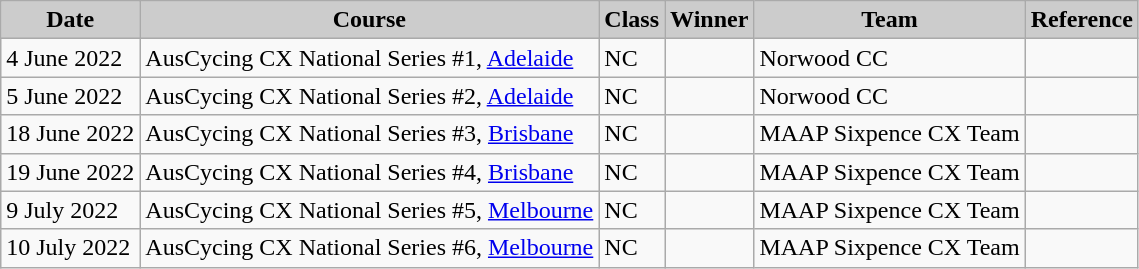<table class="wikitable sortable alternance ">
<tr>
<th scope="col" style="background-color:#CCCCCC;">Date</th>
<th scope="col" style="background-color:#CCCCCC;">Course</th>
<th scope="col" style="background-color:#CCCCCC;">Class</th>
<th scope="col" style="background-color:#CCCCCC;">Winner</th>
<th scope="col" style="background-color:#CCCCCC;">Team</th>
<th scope="col" style="background-color:#CCCCCC;">Reference</th>
</tr>
<tr>
<td>4 June 2022</td>
<td> AusCycing CX National Series #1, <a href='#'>Adelaide</a></td>
<td>NC</td>
<td></td>
<td>Norwood CC</td>
<td></td>
</tr>
<tr>
<td>5 June 2022</td>
<td> AusCycing CX National Series #2, <a href='#'>Adelaide</a></td>
<td>NC</td>
<td></td>
<td>Norwood CC</td>
<td></td>
</tr>
<tr>
<td>18 June 2022</td>
<td> AusCycing CX National Series #3, <a href='#'>Brisbane</a></td>
<td>NC</td>
<td></td>
<td>MAAP Sixpence CX Team</td>
<td></td>
</tr>
<tr>
<td>19 June 2022</td>
<td> AusCycing CX National Series #4, <a href='#'>Brisbane</a></td>
<td>NC</td>
<td></td>
<td>MAAP Sixpence CX Team</td>
<td></td>
</tr>
<tr>
<td>9 July 2022</td>
<td> AusCycing CX National Series #5, <a href='#'>Melbourne</a></td>
<td>NC</td>
<td></td>
<td>MAAP Sixpence CX Team</td>
<td></td>
</tr>
<tr>
<td>10 July 2022</td>
<td> AusCycing CX National Series #6, <a href='#'>Melbourne</a></td>
<td>NC</td>
<td></td>
<td>MAAP Sixpence CX Team</td>
<td></td>
</tr>
</table>
